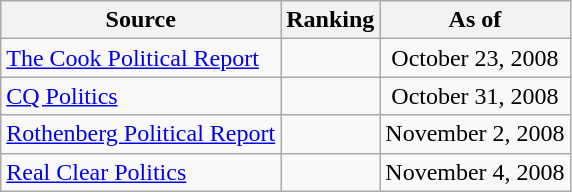<table class="wikitable" style="text-align:center">
<tr>
<th>Source</th>
<th>Ranking</th>
<th>As of</th>
</tr>
<tr>
<td align=left><a href='#'>The Cook Political Report</a></td>
<td></td>
<td>October 23, 2008</td>
</tr>
<tr>
<td align=left><a href='#'>CQ Politics</a></td>
<td></td>
<td>October 31, 2008</td>
</tr>
<tr>
<td align=left><a href='#'>Rothenberg Political Report</a></td>
<td></td>
<td>November 2, 2008</td>
</tr>
<tr>
<td align=left><a href='#'>Real Clear Politics</a></td>
<td></td>
<td>November 4, 2008</td>
</tr>
</table>
